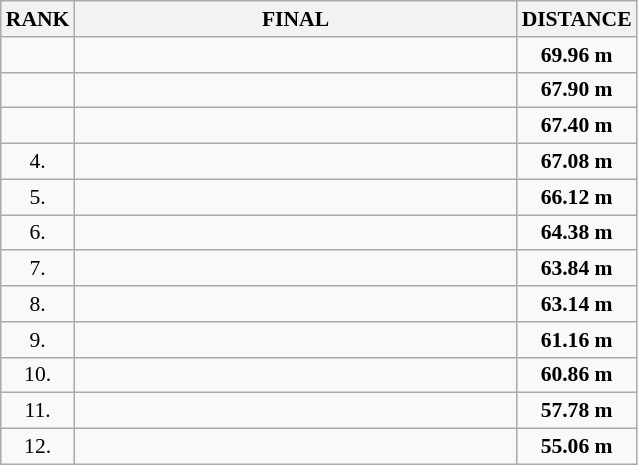<table class="wikitable" style="border-collapse: collapse; font-size: 90%;">
<tr>
<th>RANK</th>
<th style="width: 20em">FINAL</th>
<th style="width: 5em">DISTANCE</th>
</tr>
<tr>
<td align="center"></td>
<td></td>
<td align="center"><strong>69.96 m</strong></td>
</tr>
<tr>
<td align="center"></td>
<td></td>
<td align="center"><strong>67.90 m</strong></td>
</tr>
<tr>
<td align="center"></td>
<td></td>
<td align="center"><strong>67.40 m</strong></td>
</tr>
<tr>
<td align="center">4.</td>
<td></td>
<td align="center"><strong>67.08 m</strong></td>
</tr>
<tr>
<td align="center">5.</td>
<td></td>
<td align="center"><strong>66.12 m</strong></td>
</tr>
<tr>
<td align="center">6.</td>
<td></td>
<td align="center"><strong>64.38 m</strong></td>
</tr>
<tr>
<td align="center">7.</td>
<td></td>
<td align="center"><strong>63.84 m</strong></td>
</tr>
<tr>
<td align="center">8.</td>
<td></td>
<td align="center"><strong>63.14 m</strong></td>
</tr>
<tr>
<td align="center">9.</td>
<td></td>
<td align="center"><strong>61.16 m</strong></td>
</tr>
<tr>
<td align="center">10.</td>
<td></td>
<td align="center"><strong>60.86 m</strong></td>
</tr>
<tr>
<td align="center">11.</td>
<td></td>
<td align="center"><strong>57.78 m</strong></td>
</tr>
<tr>
<td align="center">12.</td>
<td></td>
<td align="center"><strong>55.06 m</strong></td>
</tr>
</table>
